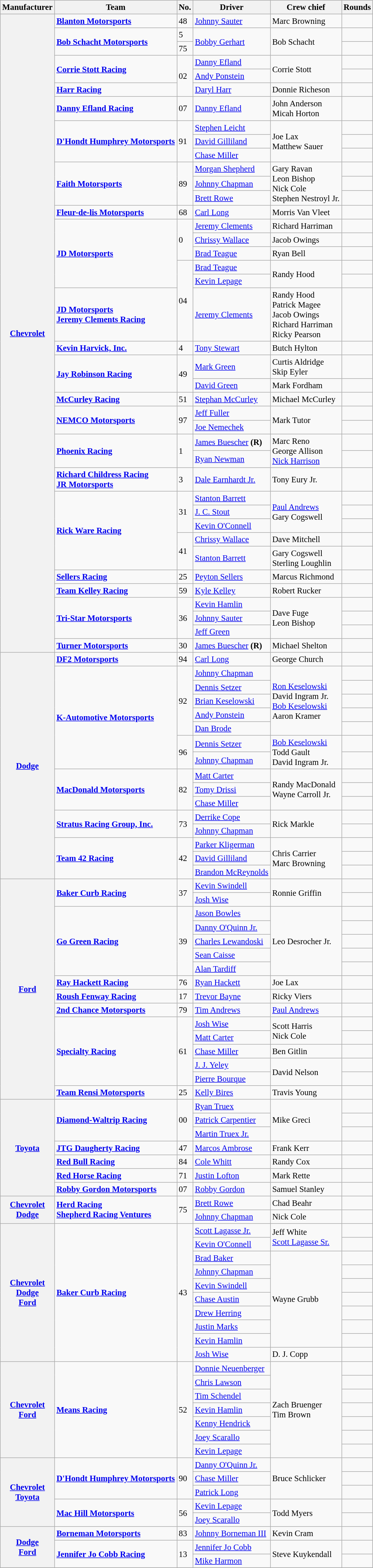<table class="wikitable" style="font-size:95%;">
<tr>
<th>Manufacturer</th>
<th>Team</th>
<th>No.</th>
<th>Driver</th>
<th>Crew chief</th>
<th>Rounds</th>
</tr>
<tr>
<th rowspan=40><a href='#'>Chevrolet</a></th>
<td><strong><a href='#'>Blanton Motorsports</a></strong></td>
<td>48</td>
<td><a href='#'>Johnny Sauter</a></td>
<td>Marc Browning</td>
<td></td>
</tr>
<tr>
<td rowspan=2><strong><a href='#'>Bob Schacht Motorsports</a></strong></td>
<td>5</td>
<td rowspan=2><a href='#'>Bobby Gerhart</a></td>
<td rowspan=2>Bob Schacht</td>
<td></td>
</tr>
<tr>
<td>75</td>
<td></td>
</tr>
<tr>
<td rowspan=2><strong><a href='#'>Corrie Stott Racing</a></strong></td>
<td rowspan=3>02</td>
<td><a href='#'>Danny Efland</a></td>
<td rowspan=2>Corrie Stott</td>
<td></td>
</tr>
<tr>
<td><a href='#'>Andy Ponstein</a></td>
<td></td>
</tr>
<tr>
<td><strong><a href='#'>Harr Racing</a></strong></td>
<td><a href='#'>Daryl Harr</a></td>
<td>Donnie Richeson</td>
<td></td>
</tr>
<tr>
<td><strong><a href='#'>Danny Efland Racing</a></strong></td>
<td>07</td>
<td><a href='#'>Danny Efland</a></td>
<td>John Anderson <small></small> <br> Micah Horton <small></small></td>
<td></td>
</tr>
<tr>
<td rowspan=3><strong><a href='#'>D'Hondt Humphrey Motorsports</a></strong></td>
<td rowspan=3>91</td>
<td><a href='#'>Stephen Leicht</a></td>
<td rowspan=3>Joe Lax <small></small> <br> Matthew Sauer <small></small></td>
<td></td>
</tr>
<tr>
<td><a href='#'>David Gilliland</a></td>
<td></td>
</tr>
<tr>
<td><a href='#'>Chase Miller</a></td>
<td></td>
</tr>
<tr>
<td rowspan=3><strong><a href='#'>Faith Motorsports</a></strong></td>
<td rowspan=3>89</td>
<td><a href='#'>Morgan Shepherd</a></td>
<td rowspan=3>Gary Ravan <small></small> <br> Leon Bishop <small></small> <br> Nick Cole <small></small> <br> Stephen Nestroyl Jr. <small></small></td>
<td></td>
</tr>
<tr>
<td><a href='#'>Johnny Chapman</a></td>
<td></td>
</tr>
<tr>
<td><a href='#'>Brett Rowe</a></td>
<td></td>
</tr>
<tr>
<td><strong><a href='#'>Fleur-de-lis Motorsports</a></strong></td>
<td>68</td>
<td><a href='#'>Carl Long</a></td>
<td>Morris Van Vleet</td>
<td></td>
</tr>
<tr>
<td rowspan=5><strong><a href='#'>JD Motorsports</a></strong></td>
<td rowspan=3>0</td>
<td><a href='#'>Jeremy Clements</a></td>
<td>Richard Harriman</td>
<td></td>
</tr>
<tr>
<td><a href='#'>Chrissy Wallace</a></td>
<td>Jacob Owings</td>
<td></td>
</tr>
<tr>
<td><a href='#'>Brad Teague</a></td>
<td>Ryan Bell</td>
<td></td>
</tr>
<tr>
<td rowspan=3>04</td>
<td><a href='#'>Brad Teague</a></td>
<td rowspan=2>Randy Hood</td>
<td></td>
</tr>
<tr>
<td><a href='#'>Kevin Lepage</a></td>
<td></td>
</tr>
<tr>
<td><strong><a href='#'>JD Motorsports</a></strong> <br> <strong><a href='#'>Jeremy Clements Racing</a></strong></td>
<td><a href='#'>Jeremy Clements</a></td>
<td>Randy Hood <small></small> <br> Patrick Magee <small></small> <br> Jacob Owings <small></small> <br> Richard Harriman <small></small> <br> Ricky Pearson <small></small></td>
<td></td>
</tr>
<tr>
<td><strong><a href='#'>Kevin Harvick, Inc.</a></strong></td>
<td>4</td>
<td><a href='#'>Tony Stewart</a></td>
<td>Butch Hylton</td>
<td></td>
</tr>
<tr>
<td rowspan=2><strong><a href='#'>Jay Robinson Racing</a></strong></td>
<td rowspan=2>49</td>
<td><a href='#'>Mark Green</a></td>
<td>Curtis Aldridge <small></small> <br> Skip Eyler <small></small></td>
<td></td>
</tr>
<tr>
<td><a href='#'>David Green</a></td>
<td>Mark Fordham</td>
<td></td>
</tr>
<tr>
<td><strong><a href='#'>McCurley Racing</a></strong></td>
<td>51</td>
<td><a href='#'>Stephan McCurley</a></td>
<td>Michael McCurley</td>
<td></td>
</tr>
<tr>
<td rowspan=2><strong><a href='#'>NEMCO Motorsports</a></strong></td>
<td rowspan=2>97</td>
<td><a href='#'>Jeff Fuller</a></td>
<td rowspan=2>Mark Tutor</td>
<td></td>
</tr>
<tr>
<td><a href='#'>Joe Nemechek</a></td>
<td></td>
</tr>
<tr>
<td rowspan=2><strong><a href='#'>Phoenix Racing</a></strong></td>
<td rowspan=2>1</td>
<td><a href='#'>James Buescher</a> <strong>(R)</strong></td>
<td rowspan=2>Marc Reno <small></small> <br> George Allison <small></small> <br> <a href='#'>Nick Harrison</a> <small></small></td>
<td></td>
</tr>
<tr>
<td><a href='#'>Ryan Newman</a></td>
<td></td>
</tr>
<tr>
<td><strong><a href='#'>Richard Childress Racing</a></strong> <br> <strong><a href='#'>JR Motorsports</a></strong></td>
<td>3</td>
<td><a href='#'>Dale Earnhardt Jr.</a></td>
<td>Tony Eury Jr.</td>
<td></td>
</tr>
<tr>
<td rowspan=5><strong><a href='#'>Rick Ware Racing</a></strong></td>
<td rowspan=3>31</td>
<td><a href='#'>Stanton Barrett</a></td>
<td rowspan=3><a href='#'>Paul Andrews</a> <small></small> <br> Gary Cogswell <small></small></td>
<td></td>
</tr>
<tr>
<td><a href='#'>J. C. Stout</a></td>
<td></td>
</tr>
<tr>
<td><a href='#'>Kevin O'Connell</a></td>
<td></td>
</tr>
<tr>
<td rowspan=2>41</td>
<td><a href='#'>Chrissy Wallace</a></td>
<td>Dave Mitchell</td>
<td></td>
</tr>
<tr>
<td><a href='#'>Stanton Barrett</a></td>
<td>Gary Cogswell <small></small> <br> Sterling Loughlin <small></small></td>
<td></td>
</tr>
<tr>
<td><strong><a href='#'>Sellers Racing</a></strong></td>
<td>25</td>
<td><a href='#'>Peyton Sellers</a></td>
<td>Marcus Richmond</td>
<td></td>
</tr>
<tr>
<td><strong><a href='#'>Team Kelley Racing</a></strong></td>
<td>59</td>
<td><a href='#'>Kyle Kelley</a></td>
<td>Robert Rucker</td>
<td></td>
</tr>
<tr>
<td rowspan=3><strong><a href='#'>Tri-Star Motorsports</a></strong></td>
<td rowspan=3>36</td>
<td><a href='#'>Kevin Hamlin</a></td>
<td rowspan=3>Dave Fuge <small></small> <br> Leon Bishop <small></small></td>
<td></td>
</tr>
<tr>
<td><a href='#'>Johnny Sauter</a></td>
<td></td>
</tr>
<tr>
<td><a href='#'>Jeff Green</a></td>
<td></td>
</tr>
<tr>
<td><strong><a href='#'>Turner Motorsports</a></strong></td>
<td>30</td>
<td><a href='#'>James Buescher</a> <strong>(R)</strong></td>
<td>Michael Shelton</td>
<td></td>
</tr>
<tr>
<th rowspan=16><a href='#'>Dodge</a></th>
<td><strong><a href='#'>DF2 Motorsports</a></strong></td>
<td>94</td>
<td><a href='#'>Carl Long</a></td>
<td>George Church</td>
<td></td>
</tr>
<tr>
<td rowspan=7><strong><a href='#'>K-Automotive Motorsports</a></strong></td>
<td rowspan=5>92</td>
<td><a href='#'>Johnny Chapman</a></td>
<td rowspan=5><a href='#'>Ron Keselowski</a> <small></small> <br> David Ingram Jr. <small></small> <br> <a href='#'>Bob Keselowski</a> <small></small> <br> Aaron Kramer <small></small></td>
<td></td>
</tr>
<tr>
<td><a href='#'>Dennis Setzer</a></td>
<td> </td>
</tr>
<tr>
<td><a href='#'>Brian Keselowski</a></td>
<td> </td>
</tr>
<tr>
<td><a href='#'>Andy Ponstein</a></td>
<td></td>
</tr>
<tr>
<td><a href='#'>Dan Brode</a></td>
<td></td>
</tr>
<tr>
<td rowspan=2>96</td>
<td><a href='#'>Dennis Setzer</a></td>
<td rowspan=2><a href='#'>Bob Keselowski</a> <small></small> <br> Todd Gault <small></small> <br> David Ingram Jr. <small></small></td>
<td></td>
</tr>
<tr>
<td><a href='#'>Johnny Chapman</a></td>
<td></td>
</tr>
<tr>
<td rowspan=3><strong><a href='#'>MacDonald Motorsports</a></strong></td>
<td rowspan=3>82</td>
<td><a href='#'>Matt Carter</a></td>
<td rowspan=3>Randy MacDonald <small></small> <br> Wayne Carroll Jr. <small></small></td>
<td></td>
</tr>
<tr>
<td><a href='#'>Tomy Drissi</a></td>
<td></td>
</tr>
<tr>
<td><a href='#'>Chase Miller</a></td>
<td></td>
</tr>
<tr>
<td rowspan=2><strong><a href='#'>Stratus Racing Group, Inc.</a></strong></td>
<td rowspan=2>73</td>
<td><a href='#'>Derrike Cope</a></td>
<td rowspan=2>Rick Markle</td>
<td></td>
</tr>
<tr>
<td><a href='#'>Johnny Chapman</a></td>
<td></td>
</tr>
<tr>
<td rowspan=3><strong><a href='#'>Team 42 Racing</a></strong></td>
<td rowspan=3>42</td>
<td><a href='#'>Parker Kligerman</a></td>
<td rowspan=3>Chris Carrier <small></small> <br> Marc Browning <small></small></td>
<td></td>
</tr>
<tr>
<td><a href='#'>David Gilliland</a></td>
<td></td>
</tr>
<tr>
<td><a href='#'>Brandon McReynolds</a></td>
<td></td>
</tr>
<tr>
<th rowspan=16><a href='#'>Ford</a></th>
<td rowspan=2><strong><a href='#'>Baker Curb Racing</a></strong></td>
<td rowspan=2>37</td>
<td><a href='#'>Kevin Swindell</a></td>
<td rowspan=2>Ronnie Griffin</td>
<td></td>
</tr>
<tr>
<td><a href='#'>Josh Wise</a></td>
<td></td>
</tr>
<tr>
<td rowspan=5><strong><a href='#'>Go Green Racing</a></strong></td>
<td rowspan=5>39</td>
<td><a href='#'>Jason Bowles</a></td>
<td rowspan=5>Leo Desrocher Jr.</td>
<td></td>
</tr>
<tr>
<td><a href='#'>Danny O'Quinn Jr.</a></td>
<td></td>
</tr>
<tr>
<td><a href='#'>Charles Lewandoski</a></td>
<td></td>
</tr>
<tr>
<td><a href='#'>Sean Caisse</a></td>
<td></td>
</tr>
<tr>
<td><a href='#'>Alan Tardiff</a></td>
<td></td>
</tr>
<tr>
<td><strong><a href='#'>Ray Hackett Racing</a></strong></td>
<td>76</td>
<td><a href='#'>Ryan Hackett</a></td>
<td>Joe Lax</td>
<td></td>
</tr>
<tr>
<td><strong><a href='#'>Roush Fenway Racing</a></strong></td>
<td>17</td>
<td><a href='#'>Trevor Bayne</a></td>
<td>Ricky Viers</td>
<td></td>
</tr>
<tr>
<td><strong><a href='#'>2nd Chance Motorsports</a></strong></td>
<td>79</td>
<td><a href='#'>Tim Andrews</a></td>
<td><a href='#'>Paul Andrews</a></td>
<td></td>
</tr>
<tr>
<td rowspan=5><strong><a href='#'>Specialty Racing</a></strong></td>
<td rowspan=5>61</td>
<td><a href='#'>Josh Wise</a></td>
<td rowspan=2>Scott Harris <small></small> <br> Nick Cole <small></small></td>
<td></td>
</tr>
<tr>
<td><a href='#'>Matt Carter</a></td>
<td></td>
</tr>
<tr>
<td><a href='#'>Chase Miller</a></td>
<td>Ben Gitlin</td>
<td></td>
</tr>
<tr>
<td><a href='#'>J. J. Yeley</a></td>
<td rowspan=2>David Nelson</td>
<td></td>
</tr>
<tr>
<td><a href='#'>Pierre Bourque</a></td>
<td></td>
</tr>
<tr>
<td><strong><a href='#'>Team Rensi Motorsports</a></strong></td>
<td>25</td>
<td><a href='#'>Kelly Bires</a></td>
<td>Travis Young</td>
<td></td>
</tr>
<tr>
<th rowspan=7><a href='#'>Toyota</a></th>
<td rowspan=3><strong><a href='#'>Diamond-Waltrip Racing</a></strong></td>
<td rowspan=3>00</td>
<td><a href='#'>Ryan Truex</a></td>
<td rowspan=3>Mike Greci</td>
<td></td>
</tr>
<tr>
<td><a href='#'>Patrick Carpentier</a></td>
<td></td>
</tr>
<tr>
<td><a href='#'>Martin Truex Jr.</a></td>
<td></td>
</tr>
<tr>
<td><strong><a href='#'>JTG Daugherty Racing</a></strong></td>
<td>47</td>
<td><a href='#'>Marcos Ambrose</a></td>
<td>Frank Kerr</td>
<td></td>
</tr>
<tr>
<td><strong><a href='#'>Red Bull Racing</a></strong></td>
<td>84</td>
<td><a href='#'>Cole Whitt</a></td>
<td>Randy Cox</td>
<td></td>
</tr>
<tr>
<td><strong><a href='#'>Red Horse Racing</a></strong></td>
<td>71</td>
<td><a href='#'>Justin Lofton</a></td>
<td>Mark Rette</td>
<td></td>
</tr>
<tr>
<td><strong><a href='#'>Robby Gordon Motorsports</a></strong></td>
<td>07</td>
<td><a href='#'>Robby Gordon</a></td>
<td>Samuel Stanley</td>
<td></td>
</tr>
<tr>
<th rowspan=2><a href='#'>Chevrolet</a><br><a href='#'>Dodge</a></th>
<td rowspan=2><strong><a href='#'>Herd Racing</a><br><a href='#'>Shepherd Racing Ventures</a></strong></td>
<td rowspan=2>75</td>
<td><a href='#'>Brett Rowe</a></td>
<td>Chad Beahr</td>
<td></td>
</tr>
<tr>
<td><a href='#'>Johnny Chapman</a></td>
<td>Nick Cole</td>
<td></td>
</tr>
<tr>
<th rowspan=10><a href='#'>Chevrolet</a><br><a href='#'>Dodge</a><br><a href='#'>Ford</a></th>
<td rowspan=10><strong><a href='#'>Baker Curb Racing</a></strong></td>
<td rowspan=10>43</td>
<td><a href='#'>Scott Lagasse Jr.</a></td>
<td rowspan=2>Jeff White <small></small> <br> <a href='#'>Scott Lagasse Sr.</a> <small></small></td>
<td></td>
</tr>
<tr>
<td><a href='#'>Kevin O'Connell</a></td>
<td></td>
</tr>
<tr>
<td><a href='#'>Brad Baker</a></td>
<td rowspan=7>Wayne Grubb</td>
<td></td>
</tr>
<tr>
<td><a href='#'>Johnny Chapman</a></td>
<td></td>
</tr>
<tr>
<td><a href='#'>Kevin Swindell</a></td>
<td></td>
</tr>
<tr>
<td><a href='#'>Chase Austin</a></td>
<td></td>
</tr>
<tr>
<td><a href='#'>Drew Herring</a></td>
<td></td>
</tr>
<tr>
<td><a href='#'>Justin Marks</a></td>
<td></td>
</tr>
<tr>
<td><a href='#'>Kevin Hamlin</a></td>
<td></td>
</tr>
<tr>
<td><a href='#'>Josh Wise</a></td>
<td>D. J. Copp</td>
<td></td>
</tr>
<tr>
<th rowspan=7><a href='#'>Chevrolet</a><br><a href='#'>Ford</a></th>
<td rowspan=7><strong><a href='#'>Means Racing</a></strong></td>
<td rowspan=7>52</td>
<td><a href='#'>Donnie Neuenberger</a></td>
<td rowspan=7>Zach Bruenger <small></small> <br> Tim Brown <small></small></td>
<td></td>
</tr>
<tr>
<td><a href='#'>Chris Lawson</a></td>
<td></td>
</tr>
<tr>
<td><a href='#'>Tim Schendel</a></td>
<td></td>
</tr>
<tr>
<td><a href='#'>Kevin Hamlin</a></td>
<td></td>
</tr>
<tr>
<td><a href='#'>Kenny Hendrick</a></td>
<td></td>
</tr>
<tr>
<td><a href='#'>Joey Scarallo</a></td>
<td></td>
</tr>
<tr>
<td><a href='#'>Kevin Lepage</a></td>
<td></td>
</tr>
<tr>
<th rowspan=5><a href='#'>Chevrolet</a><br><a href='#'>Toyota</a></th>
<td rowspan=3><strong><a href='#'>D'Hondt Humphrey Motorsports</a></strong></td>
<td rowspan=3>90</td>
<td><a href='#'>Danny O'Quinn Jr.</a></td>
<td rowspan=3>Bruce Schlicker</td>
<td></td>
</tr>
<tr>
<td><a href='#'>Chase Miller</a></td>
<td></td>
</tr>
<tr>
<td><a href='#'>Patrick Long</a></td>
<td></td>
</tr>
<tr>
<td rowspan=2><strong><a href='#'>Mac Hill Motorsports</a></strong></td>
<td rowspan=2>56</td>
<td><a href='#'>Kevin Lepage</a></td>
<td rowspan=2>Todd Myers</td>
<td></td>
</tr>
<tr>
<td><a href='#'>Joey Scarallo</a></td>
<td></td>
</tr>
<tr>
<th rowspan=3><a href='#'>Dodge</a><br><a href='#'>Ford</a></th>
<td><strong><a href='#'>Borneman Motorsports</a></strong></td>
<td>83</td>
<td><a href='#'>Johnny Borneman III</a></td>
<td>Kevin Cram</td>
<td></td>
</tr>
<tr>
<td rowspan=2><strong><a href='#'>Jennifer Jo Cobb Racing</a></strong></td>
<td rowspan=2>13</td>
<td><a href='#'>Jennifer Jo Cobb</a></td>
<td rowspan=2>Steve Kuykendall</td>
<td></td>
</tr>
<tr>
<td><a href='#'>Mike Harmon</a></td>
<td></td>
</tr>
<tr>
</tr>
</table>
